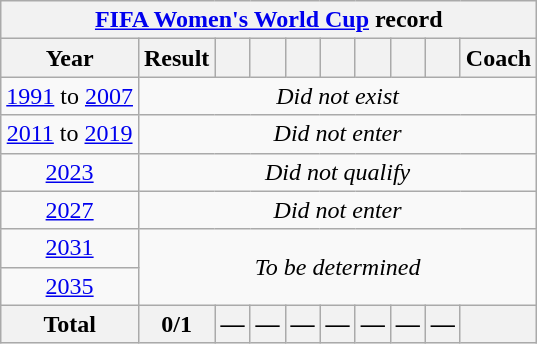<table class="wikitable"  style="text-align:center;">
<tr>
<th colspan=10><a href='#'>FIFA Women's World Cup</a> record</th>
</tr>
<tr>
<th>Year</th>
<th>Result</th>
<th></th>
<th></th>
<th></th>
<th></th>
<th></th>
<th></th>
<th></th>
<th>Coach</th>
</tr>
<tr>
<td> <a href='#'>1991</a> to  <a href='#'>2007</a></td>
<td colspan=9><em>Did not exist</em></td>
</tr>
<tr>
<td> <a href='#'>2011</a> to  <a href='#'>2019</a></td>
<td colspan=9><em>Did not enter</em></td>
</tr>
<tr>
<td> <a href='#'>2023</a></td>
<td colspan=9><em>Did not qualify</em></td>
</tr>
<tr>
<td> <a href='#'>2027</a></td>
<td colspan=9><em>Did not enter</em></td>
</tr>
<tr>
<td> <a href='#'>2031</a></td>
<td colspan=9 rowspan=2><em>To be determined</em></td>
</tr>
<tr>
<td> <a href='#'>2035</a></td>
</tr>
<tr>
<th>Total</th>
<th>0/1</th>
<th>—</th>
<th>—</th>
<th>—</th>
<th>—</th>
<th>—</th>
<th>—</th>
<th>—</th>
<th></th>
</tr>
</table>
